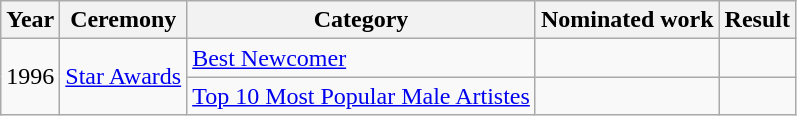<table class="wikitable sortable">
<tr>
<th>Year</th>
<th>Ceremony</th>
<th>Category</th>
<th>Nominated work</th>
<th>Result</th>
</tr>
<tr>
<td rowspan="2">1996</td>
<td rowspan=2><a href='#'>Star Awards</a></td>
<td><a href='#'>Best Newcomer</a></td>
<td></td>
<td></td>
</tr>
<tr>
<td><a href='#'>Top 10 Most Popular Male Artistes</a></td>
<td></td>
<td></td>
</tr>
</table>
